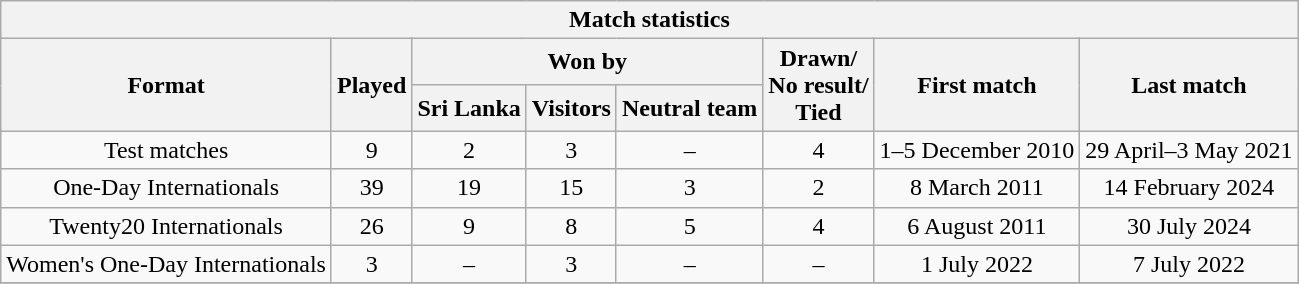<table class="wikitable">
<tr>
<th colspan="8">Match statistics</th>
</tr>
<tr>
<th rowspan=2>Format</th>
<th rowspan=2>Played</th>
<th colspan=3>Won by</th>
<th rowspan=2>Drawn/ <br> No result/ <br> Tied</th>
<th rowspan=2>First match</th>
<th rowspan=2>Last match</th>
</tr>
<tr>
<th>Sri Lanka</th>
<th>Visitors</th>
<th>Neutral team</th>
</tr>
<tr>
<td align=center>Test matches</td>
<td align=center>9</td>
<td align=center>2</td>
<td align=center>3</td>
<td align=center>–</td>
<td align=center>4</td>
<td align=center>1–5 December 2010</td>
<td align=center>29 April–3 May 2021</td>
</tr>
<tr>
<td align=center>One-Day Internationals</td>
<td align=center>39</td>
<td align=center>19</td>
<td align=center>15</td>
<td align=center>3 </td>
<td align=center>2</td>
<td align=center>8 March 2011</td>
<td align=center>14 February 2024</td>
</tr>
<tr>
<td align=center>Twenty20 Internationals</td>
<td align=center>26</td>
<td align=center>9</td>
<td align=center>8</td>
<td align=center>5 </td>
<td align=center>4</td>
<td align=center>6 August 2011</td>
<td align=center>30 July 2024</td>
</tr>
<tr>
<td align=center>Women's One-Day Internationals</td>
<td align=center>3</td>
<td align=center>–</td>
<td align=center>3</td>
<td align=center>–</td>
<td align=center>–</td>
<td align=center>1 July 2022</td>
<td align=center>7 July 2022</td>
</tr>
<tr>
</tr>
</table>
